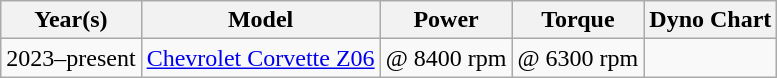<table class="wikitable">
<tr>
<th scope="col">Year(s)</th>
<th scope="col">Model</th>
<th scope="col">Power</th>
<th scope="col">Torque</th>
<th scope="col">Dyno Chart</th>
</tr>
<tr>
<td>2023–present</td>
<td><a href='#'>Chevrolet Corvette Z06</a></td>
<td> @ 8400 rpm</td>
<td> @ 6300 rpm</td>
<td></td>
</tr>
</table>
